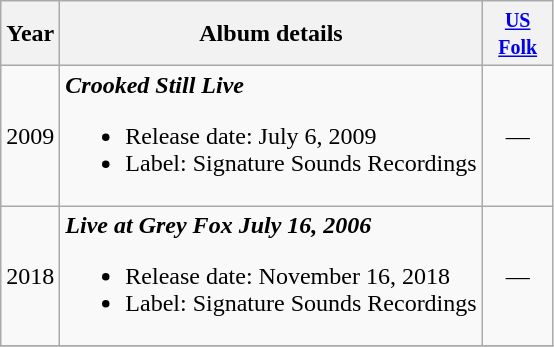<table class="wikitable">
<tr>
<th>Year</th>
<th>Album details</th>
<th style="width:40px;"><small><a href='#'>US Folk</a></small></th>
</tr>
<tr>
<td>2009</td>
<td><strong><em>Crooked Still Live</em></strong><br><ul><li>Release date: July 6, 2009</li><li>Label: Signature Sounds Recordings</li></ul></td>
<td style="text-align:center;">—</td>
</tr>
<tr>
<td>2018</td>
<td><strong><em>Live at Grey Fox July 16, 2006</em></strong><br><ul><li>Release date: November 16, 2018</li><li>Label: Signature Sounds Recordings</li></ul></td>
<td style="text-align:center;">—</td>
</tr>
<tr>
</tr>
</table>
